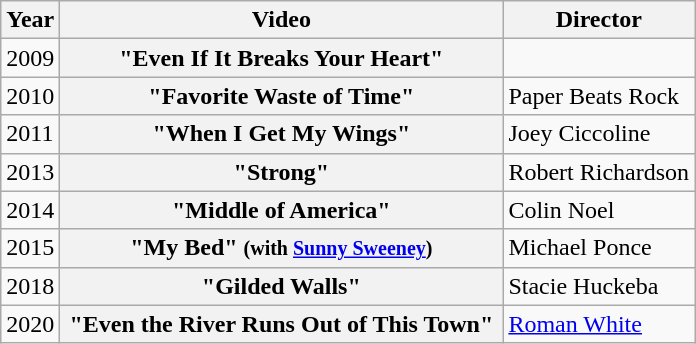<table class="wikitable plainrowheaders">
<tr>
<th>Year</th>
<th style="width:18em;">Video</th>
<th>Director</th>
</tr>
<tr>
<td>2009</td>
<th scope="row">"Even If It Breaks Your Heart"</th>
<td></td>
</tr>
<tr>
<td>2010</td>
<th scope="row">"Favorite Waste of Time"</th>
<td>Paper Beats Rock</td>
</tr>
<tr>
<td>2011</td>
<th scope="row">"When I Get My Wings"</th>
<td>Joey Ciccoline</td>
</tr>
<tr>
<td>2013</td>
<th scope="row">"Strong"</th>
<td>Robert Richardson</td>
</tr>
<tr>
<td>2014</td>
<th scope="row">"Middle of America"</th>
<td>Colin Noel</td>
</tr>
<tr>
<td>2015</td>
<th scope="row">"My Bed" <small>(with <a href='#'>Sunny Sweeney</a>)</small></th>
<td>Michael Ponce</td>
</tr>
<tr>
<td>2018</td>
<th scope="row">"Gilded Walls"</th>
<td>Stacie Huckeba</td>
</tr>
<tr>
<td>2020</td>
<th scope="row">"Even the River Runs Out of This Town"</th>
<td><a href='#'>Roman White</a></td>
</tr>
</table>
